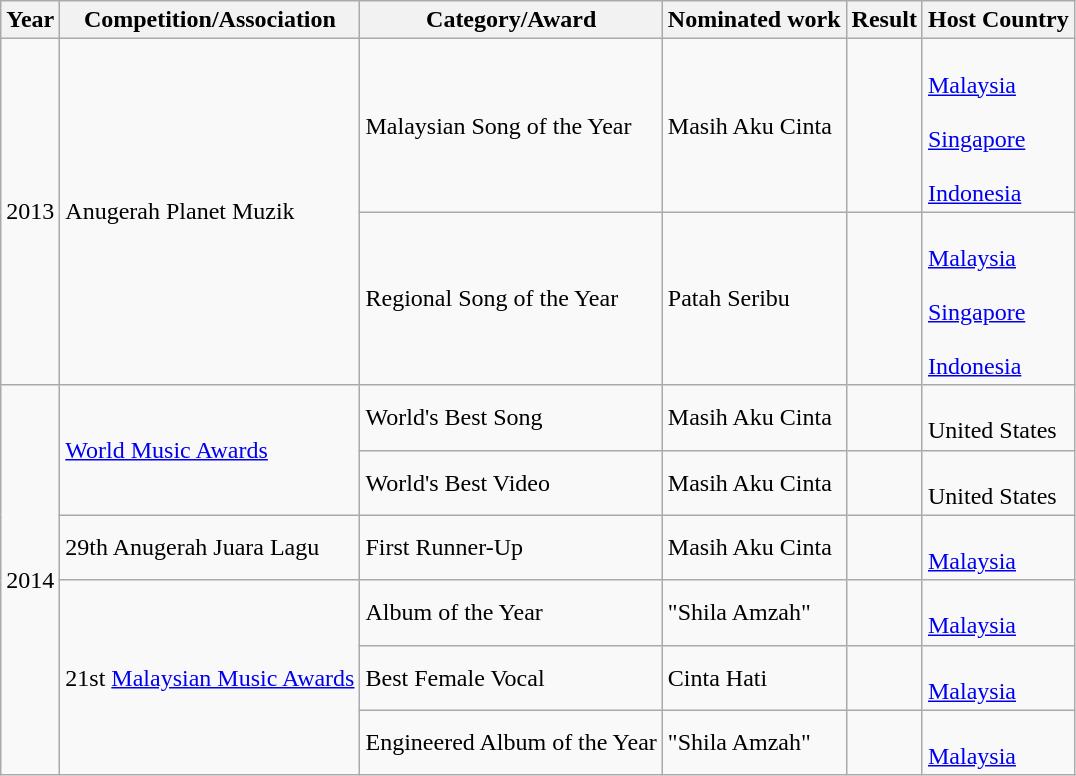<table class="wikitable">
<tr>
<th>Year</th>
<th>Competition/Association</th>
<th>Category/Award</th>
<th>Nominated work</th>
<th>Result</th>
<th>Host Country</th>
</tr>
<tr>
<td rowspan=2>2013</td>
<td rowspan=2>Anugerah Planet Muzik</td>
<td>Malaysian Song of the Year</td>
<td>Masih Aku Cinta</td>
<td></td>
<td> <br> <a href='#'>Malaysia</a> <br>  <br> <a href='#'>Singapore</a> <br>  <br> <a href='#'>Indonesia</a></td>
</tr>
<tr>
<td>Regional Song of the Year</td>
<td>Patah Seribu</td>
<td></td>
<td> <br> <a href='#'>Malaysia</a> <br>  <br> <a href='#'>Singapore</a> <br>  <br> <a href='#'>Indonesia</a></td>
</tr>
<tr>
<td rowspan=8>2014</td>
<td rowspan=2><a href='#'>World Music Awards</a></td>
<td>World's Best Song</td>
<td>Masih Aku Cinta</td>
<td></td>
<td> <br> United States</td>
</tr>
<tr>
<td>World's Best Video</td>
<td>Masih Aku Cinta</td>
<td></td>
<td> <br> United States</td>
</tr>
<tr>
<td>29th Anugerah Juara Lagu</td>
<td>First Runner-Up</td>
<td>Masih Aku Cinta</td>
<td></td>
<td> <br> <a href='#'>Malaysia</a></td>
</tr>
<tr>
<td rowspan=4>21st <a href='#'>Malaysian Music Awards</a></td>
<td>Album of the Year</td>
<td>"Shila Amzah"</td>
<td></td>
<td> <br> <a href='#'>Malaysia</a></td>
</tr>
<tr>
<td>Best Female Vocal</td>
<td>Cinta Hati</td>
<td></td>
<td> <br> <a href='#'>Malaysia</a></td>
</tr>
<tr>
<td>Engineered Album of the Year</td>
<td>"Shila Amzah"</td>
<td></td>
<td> <br> <a href='#'>Malaysia</a></td>
</tr>
</table>
